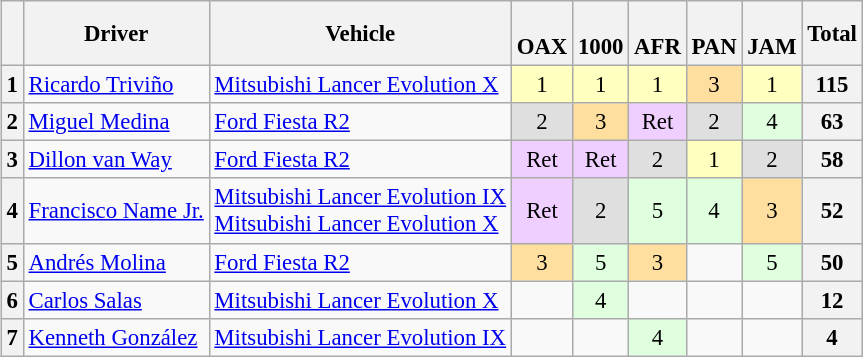<table>
<tr>
<td valign="top"><br><table class="wikitable" style="font-size: 95%; text-align: center;">
<tr>
<th></th>
<th>Driver</th>
<th>Vehicle</th>
<th><br>OAX</th>
<th><br>1000</th>
<th><br>AFR</th>
<th><br>PAN</th>
<th><br>JAM</th>
<th>Total</th>
</tr>
<tr>
<th>1</th>
<td align=left> <a href='#'>Ricardo Triviño</a></td>
<td align=left><a href='#'>Mitsubishi Lancer Evolution X</a></td>
<td style="background:#ffffbf;">1</td>
<td style="background:#ffffbf;">1</td>
<td style="background:#ffffbf;">1</td>
<td style="background:#ffdf9f;">3</td>
<td style="background:#ffffbf;">1</td>
<th>115</th>
</tr>
<tr>
<th>2</th>
<td align=left> <a href='#'>Miguel Medina</a></td>
<td align=left><a href='#'>Ford Fiesta R2</a></td>
<td style="background:#dfdfdf;">2</td>
<td style="background:#ffdf9f;">3</td>
<td style="background:#efcfff;">Ret</td>
<td style="background:#dfdfdf;">2</td>
<td style="background:#dfffdf;">4</td>
<th>63</th>
</tr>
<tr>
<th>3</th>
<td align=left> <a href='#'>Dillon van Way</a></td>
<td align=left><a href='#'>Ford Fiesta R2</a></td>
<td style="background:#efcfff;">Ret</td>
<td style="background:#efcfff;">Ret</td>
<td style="background:#dfdfdf;">2</td>
<td style="background:#ffffbf;">1</td>
<td style="background:#dfdfdf;">2</td>
<th>58</th>
</tr>
<tr>
<th>4</th>
<td align=left> <a href='#'>Francisco Name Jr.</a></td>
<td align=left><a href='#'>Mitsubishi Lancer Evolution IX</a><br> <a href='#'>Mitsubishi Lancer Evolution X</a></td>
<td style="background:#efcfff;">Ret</td>
<td style="background:#dfdfdf;">2</td>
<td style="background:#dfffdf;">5</td>
<td style="background:#dfffdf;">4</td>
<td style="background:#ffdf9f;">3</td>
<th>52</th>
</tr>
<tr>
<th>5</th>
<td align=left> <a href='#'>Andrés Molina</a></td>
<td align=left><a href='#'>Ford Fiesta R2</a></td>
<td style="background:#ffdf9f;">3</td>
<td style="background:#dfffdf;">5</td>
<td style="background:#ffdf9f;">3</td>
<td></td>
<td style="background:#dfffdf;">5</td>
<th>50</th>
</tr>
<tr>
<th>6</th>
<td align=left> <a href='#'>Carlos Salas</a></td>
<td align=left><a href='#'>Mitsubishi Lancer Evolution X</a></td>
<td></td>
<td style="background:#dfffdf;">4</td>
<td></td>
<td></td>
<td></td>
<th>12</th>
</tr>
<tr>
<th>7</th>
<td align=left> <a href='#'>Kenneth González</a></td>
<td align=left><a href='#'>Mitsubishi Lancer Evolution IX</a></td>
<td></td>
<td></td>
<td style="background:#dfffdf;">4</td>
<td></td>
<td></td>
<th>4</th>
</tr>
</table>
</td>
<td><br></td>
</tr>
</table>
